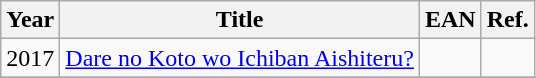<table class="wikitable">
<tr>
<th>Year</th>
<th>Title</th>
<th>EAN</th>
<th>Ref.</th>
</tr>
<tr>
<td>2017</td>
<td><a href='#'>Dare no Koto wo Ichiban Aishiteru?</a></td>
<td></td>
<td></td>
</tr>
<tr>
</tr>
</table>
